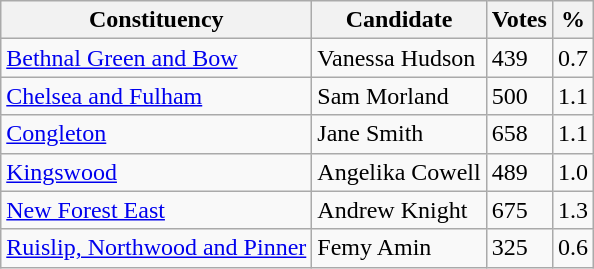<table class="wikitable">
<tr>
<th>Constituency</th>
<th>Candidate</th>
<th>Votes</th>
<th>%</th>
</tr>
<tr>
<td><a href='#'>Bethnal Green and Bow</a></td>
<td>Vanessa Hudson</td>
<td>439</td>
<td>0.7</td>
</tr>
<tr>
<td><a href='#'>Chelsea and Fulham</a></td>
<td>Sam Morland</td>
<td>500</td>
<td>1.1</td>
</tr>
<tr>
<td><a href='#'>Congleton</a></td>
<td>Jane Smith</td>
<td>658</td>
<td>1.1</td>
</tr>
<tr>
<td><a href='#'>Kingswood</a></td>
<td>Angelika Cowell</td>
<td>489</td>
<td>1.0</td>
</tr>
<tr>
<td><a href='#'>New Forest East</a></td>
<td>Andrew Knight</td>
<td>675</td>
<td>1.3</td>
</tr>
<tr>
<td><a href='#'>Ruislip, Northwood and Pinner</a></td>
<td>Femy Amin</td>
<td>325</td>
<td>0.6</td>
</tr>
</table>
